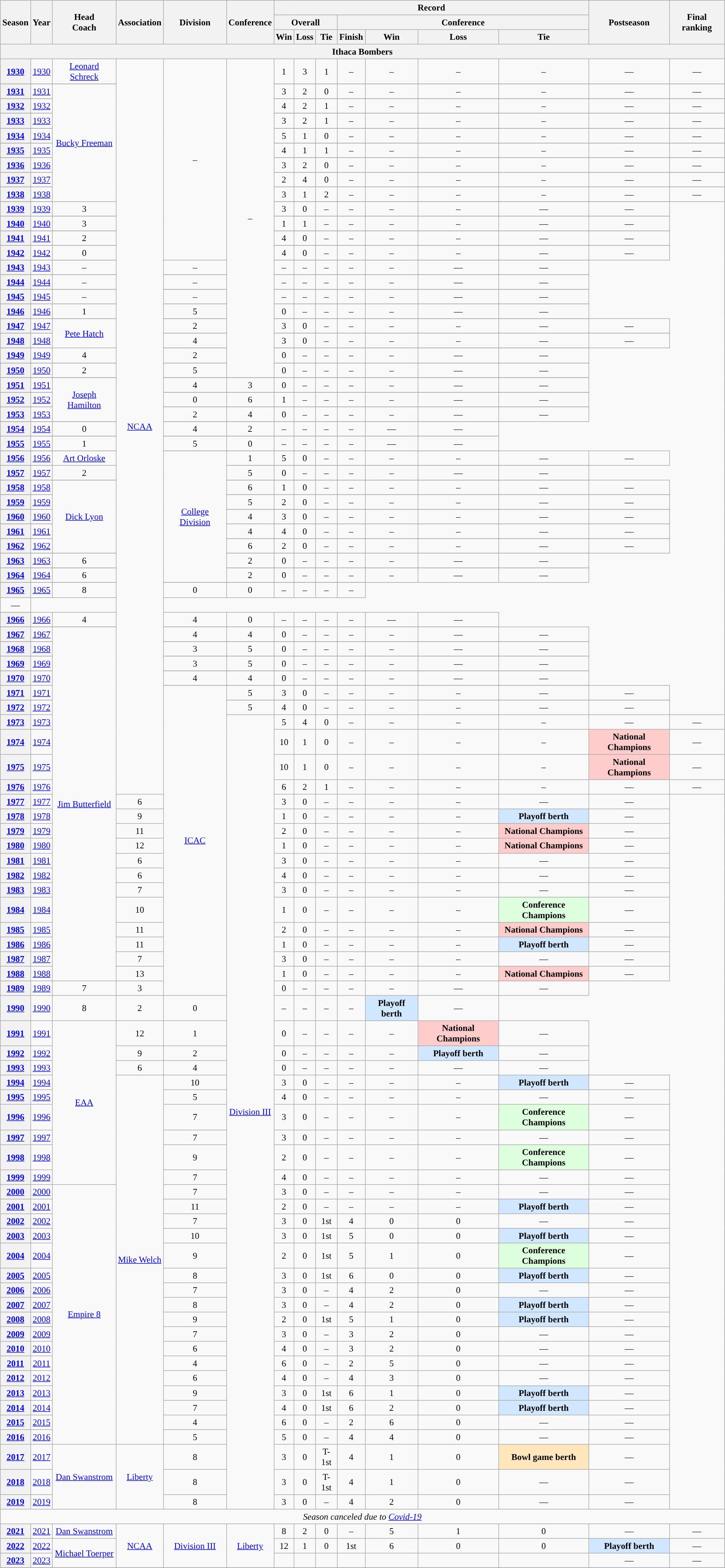<table class="wikitable" style="font-size: 95%; width:98%;text-align:center;">
<tr>
<th rowspan="3">Season</th>
<th rowspan="3">Year</th>
<th rowspan="3">Head<br>Coach</th>
<th rowspan="3">Association</th>
<th rowspan="3">Division</th>
<th rowspan="3">Conference</th>
<th colspan="7">Record</th>
<th rowspan="3">Postseason</th>
<th rowspan="3">Final ranking</th>
</tr>
<tr>
<th colspan="3">Overall</th>
<th colspan="4">Conference</th>
</tr>
<tr>
<th>Win</th>
<th>Loss</th>
<th>Tie</th>
<th>Finish</th>
<th>Win</th>
<th>Loss</th>
<th>Tie</th>
</tr>
<tr>
<th colspan="15">Ithaca Bombers</th>
</tr>
<tr>
<th><a href='#'>1930</a></th>
<td><a href='#'>1930</a></td>
<td rowspan="1"><a href='#'>Leonard Schreck</a></td>
<td rowspan="90"><a href='#'>NCAA</a></td>
<td rowspan="26">–</td>
<td rowspan="41">–</td>
<td>1</td>
<td>3</td>
<td>1</td>
<td>–</td>
<td>–</td>
<td>–</td>
<td>–</td>
<td>—</td>
<td>—</td>
</tr>
<tr>
</tr>
<tr>
<th><a href='#'>1931</a></th>
<td><a href='#'>1931</a></td>
<td rowspan="16"><a href='#'>Bucky Freeman</a></td>
<td>3</td>
<td>2</td>
<td>0</td>
<td>–</td>
<td>–</td>
<td>–</td>
<td>–</td>
<td>—</td>
<td>—</td>
</tr>
<tr>
</tr>
<tr>
<th><a href='#'>1932</a></th>
<td><a href='#'>1932</a></td>
<td>4</td>
<td>2</td>
<td>1</td>
<td>–</td>
<td>–</td>
<td>–</td>
<td>–</td>
<td>—</td>
<td>—</td>
</tr>
<tr>
</tr>
<tr>
<th><a href='#'>1933</a></th>
<td><a href='#'>1933</a></td>
<td>3</td>
<td>2</td>
<td>1</td>
<td>–</td>
<td>–</td>
<td>–</td>
<td>–</td>
<td>—</td>
<td>—</td>
</tr>
<tr>
</tr>
<tr>
<th><a href='#'>1934</a></th>
<td><a href='#'>1934</a></td>
<td>5</td>
<td>1</td>
<td>0</td>
<td>–</td>
<td>–</td>
<td>–</td>
<td>–</td>
<td>—</td>
<td>—</td>
</tr>
<tr>
</tr>
<tr>
<th><a href='#'>1935</a></th>
<td><a href='#'>1935</a></td>
<td>4</td>
<td>1</td>
<td>1</td>
<td>–</td>
<td>–</td>
<td>–</td>
<td>–</td>
<td>—</td>
<td>—</td>
</tr>
<tr>
</tr>
<tr>
<th><a href='#'>1936</a></th>
<td><a href='#'>1936</a></td>
<td>3</td>
<td>2</td>
<td>0</td>
<td>–</td>
<td>–</td>
<td>–</td>
<td>–</td>
<td>—</td>
<td>—</td>
</tr>
<tr>
</tr>
<tr>
<th><a href='#'>1937</a></th>
<td><a href='#'>1937</a></td>
<td>2</td>
<td>4</td>
<td>0</td>
<td>–</td>
<td>–</td>
<td>–</td>
<td>–</td>
<td>—</td>
<td>—</td>
</tr>
<tr>
</tr>
<tr>
<th><a href='#'>1938</a></th>
<td><a href='#'>1938</a></td>
<td>3</td>
<td>1</td>
<td>2</td>
<td>–</td>
<td>–</td>
<td>–</td>
<td>–</td>
<td>—</td>
<td>—</td>
</tr>
<tr>
</tr>
<tr>
<th><a href='#'>1939</a></th>
<td><a href='#'>1939</a></td>
<td>3</td>
<td>3</td>
<td>0</td>
<td>–</td>
<td>–</td>
<td>–</td>
<td>–</td>
<td>—</td>
<td>—</td>
</tr>
<tr>
</tr>
<tr>
<th><a href='#'>1940</a></th>
<td><a href='#'>1940</a></td>
<td>3</td>
<td>1</td>
<td>1</td>
<td>–</td>
<td>–</td>
<td>–</td>
<td>–</td>
<td>—</td>
<td>—</td>
</tr>
<tr>
</tr>
<tr>
<th><a href='#'>1941</a></th>
<td><a href='#'>1941</a></td>
<td>2</td>
<td>4</td>
<td>0</td>
<td>–</td>
<td>–</td>
<td>–</td>
<td>–</td>
<td>—</td>
<td>—</td>
</tr>
<tr>
</tr>
<tr>
<th><a href='#'>1942</a></th>
<td><a href='#'>1942</a></td>
<td>0</td>
<td>4</td>
<td>0</td>
<td>–</td>
<td>–</td>
<td>–</td>
<td>–</td>
<td>—</td>
<td>—</td>
</tr>
<tr>
</tr>
<tr>
<th><a href='#'>1943</a></th>
<td><a href='#'>1943</a></td>
<td>–</td>
<td>–</td>
<td>–</td>
<td>–</td>
<td>–</td>
<td>–</td>
<td>–</td>
<td>—</td>
<td>—</td>
</tr>
<tr>
</tr>
<tr>
<th><a href='#'>1944</a></th>
<td><a href='#'>1944</a></td>
<td>–</td>
<td>–</td>
<td>–</td>
<td>–</td>
<td>–</td>
<td>–</td>
<td>–</td>
<td>—</td>
<td>—</td>
</tr>
<tr>
</tr>
<tr>
<th><a href='#'>1945</a></th>
<td><a href='#'>1945</a></td>
<td>–</td>
<td>–</td>
<td>–</td>
<td>–</td>
<td>–</td>
<td>–</td>
<td>–</td>
<td>—</td>
<td>—</td>
</tr>
<tr>
</tr>
<tr>
<th><a href='#'>1946</a></th>
<td><a href='#'>1946</a></td>
<td>1</td>
<td>5</td>
<td>0</td>
<td>–</td>
<td>–</td>
<td>–</td>
<td>–</td>
<td>—</td>
<td>—</td>
</tr>
<tr>
</tr>
<tr>
<th><a href='#'>1947</a></th>
<td><a href='#'>1947</a></td>
<td rowspan="4"><a href='#'>Pete Hatch</a></td>
<td>2</td>
<td>3</td>
<td>0</td>
<td>–</td>
<td>–</td>
<td>–</td>
<td>–</td>
<td>—</td>
<td>—</td>
</tr>
<tr>
</tr>
<tr>
<th><a href='#'>1948</a></th>
<td><a href='#'>1948</a></td>
<td>4</td>
<td>3</td>
<td>0</td>
<td>–</td>
<td>–</td>
<td>–</td>
<td>–</td>
<td>—</td>
<td>—</td>
</tr>
<tr>
</tr>
<tr>
<th><a href='#'>1949</a></th>
<td><a href='#'>1949</a></td>
<td>4</td>
<td>2</td>
<td>0</td>
<td>–</td>
<td>–</td>
<td>–</td>
<td>–</td>
<td>—</td>
<td>—</td>
</tr>
<tr>
</tr>
<tr>
<th><a href='#'>1950</a></th>
<td><a href='#'>1950</a></td>
<td>2</td>
<td>5</td>
<td>0</td>
<td>–</td>
<td>–</td>
<td>–</td>
<td>–</td>
<td>—</td>
<td>—</td>
</tr>
<tr>
</tr>
<tr>
<th><a href='#'>1951</a></th>
<td><a href='#'>1951</a></td>
<td rowspan="5"><a href='#'>Joseph Hamilton</a></td>
<td>4</td>
<td>3</td>
<td>0</td>
<td>–</td>
<td>–</td>
<td>–</td>
<td>–</td>
<td>—</td>
<td>—</td>
</tr>
<tr>
</tr>
<tr>
<th><a href='#'>1952</a></th>
<td><a href='#'>1952</a></td>
<td>0</td>
<td>6</td>
<td>1</td>
<td>–</td>
<td>–</td>
<td>–</td>
<td>–</td>
<td>—</td>
<td>—</td>
</tr>
<tr>
</tr>
<tr>
<th><a href='#'>1953</a></th>
<td><a href='#'>1953</a></td>
<td>2</td>
<td>4</td>
<td>0</td>
<td>–</td>
<td>–</td>
<td>–</td>
<td>–</td>
<td>—</td>
<td>—</td>
</tr>
<tr>
</tr>
<tr>
<th><a href='#'>1954</a></th>
<td><a href='#'>1954</a></td>
<td>0</td>
<td>4</td>
<td>2</td>
<td>–</td>
<td>–</td>
<td>–</td>
<td>–</td>
<td>—</td>
<td>—</td>
</tr>
<tr>
</tr>
<tr>
<th><a href='#'>1955</a></th>
<td><a href='#'>1955</a></td>
<td>1</td>
<td>5</td>
<td>0</td>
<td>–</td>
<td>–</td>
<td>–</td>
<td>–</td>
<td>—</td>
<td>—</td>
</tr>
<tr>
</tr>
<tr>
<th><a href='#'>1956</a></th>
<td><a href='#'>1956</a></td>
<td rowspan="2"><a href='#'>Art Orloske</a></td>
<td rowspan="17"><a href='#'>College Division</a></td>
<td>1</td>
<td>5</td>
<td>0</td>
<td>–</td>
<td>–</td>
<td>–</td>
<td>–</td>
<td>—</td>
<td>—</td>
</tr>
<tr>
</tr>
<tr>
<th><a href='#'>1957</a></th>
<td><a href='#'>1957</a></td>
<td>2</td>
<td>5</td>
<td>0</td>
<td>–</td>
<td>–</td>
<td>–</td>
<td>–</td>
<td>—</td>
<td>—</td>
</tr>
<tr>
</tr>
<tr>
<th><a href='#'>1958</a></th>
<td><a href='#'>1958</a></td>
<td rowspan="9"><a href='#'>Dick Lyon</a></td>
<td>6</td>
<td>1</td>
<td>0</td>
<td>–</td>
<td>–</td>
<td>–</td>
<td>–</td>
<td>—</td>
<td>—</td>
</tr>
<tr>
</tr>
<tr>
<th><a href='#'>1959</a></th>
<td><a href='#'>1959</a></td>
<td>5</td>
<td>2</td>
<td>0</td>
<td>–</td>
<td>–</td>
<td>–</td>
<td>–</td>
<td>—</td>
<td>—</td>
</tr>
<tr>
</tr>
<tr>
<th><a href='#'>1960</a></th>
<td><a href='#'>1960</a></td>
<td>4</td>
<td>3</td>
<td>0</td>
<td>–</td>
<td>–</td>
<td>–</td>
<td>–</td>
<td>—</td>
<td>—</td>
</tr>
<tr>
</tr>
<tr>
<th><a href='#'>1961</a></th>
<td><a href='#'>1961</a></td>
<td>4</td>
<td>4</td>
<td>0</td>
<td>–</td>
<td>–</td>
<td>–</td>
<td>–</td>
<td>—</td>
<td>—</td>
</tr>
<tr>
</tr>
<tr>
<th><a href='#'>1962</a></th>
<td><a href='#'>1962</a></td>
<td>6</td>
<td>2</td>
<td>0</td>
<td>–</td>
<td>–</td>
<td>–</td>
<td>–</td>
<td>—</td>
<td>—</td>
</tr>
<tr>
</tr>
<tr>
<th><a href='#'>1963</a></th>
<td><a href='#'>1963</a></td>
<td>6</td>
<td>2</td>
<td>0</td>
<td>–</td>
<td>–</td>
<td>–</td>
<td>–</td>
<td>—</td>
<td>—</td>
</tr>
<tr>
</tr>
<tr>
<th><a href='#'>1964</a></th>
<td><a href='#'>1964</a></td>
<td>6</td>
<td>2</td>
<td>0</td>
<td>–</td>
<td>–</td>
<td>–</td>
<td>–</td>
<td>—</td>
<td>—</td>
</tr>
<tr>
</tr>
<tr>
<th><a href='#'>1965</a></th>
<td><a href='#'>1965</a></td>
<td>8</td>
<td>0</td>
<td>0</td>
<td>–</td>
<td>–</td>
<td>–</td>
<td>–</td>
</tr>
<tr>
<td>—</td>
</tr>
<tr>
</tr>
<tr>
<th><a href='#'>1966</a></th>
<td><a href='#'>1966</a></td>
<td>4</td>
<td>4</td>
<td>0</td>
<td>–</td>
<td>–</td>
<td>–</td>
<td>–</td>
<td>—</td>
<td>—</td>
</tr>
<tr>
</tr>
<tr>
<th><a href='#'>1967</a></th>
<td><a href='#'>1967</a></td>
<td rowspan="27"><a href='#'>Jim Butterfield</a></td>
<td>4</td>
<td>4</td>
<td>0</td>
<td>–</td>
<td>–</td>
<td>–</td>
<td>–</td>
<td>—</td>
<td>—</td>
</tr>
<tr>
</tr>
<tr>
<th><a href='#'>1968</a></th>
<td><a href='#'>1968</a></td>
<td>3</td>
<td>5</td>
<td>0</td>
<td>–</td>
<td>–</td>
<td>–</td>
<td>–</td>
<td>—</td>
<td>—</td>
</tr>
<tr>
</tr>
<tr>
<th><a href='#'>1969</a></th>
<td><a href='#'>1969</a></td>
<td>3</td>
<td>5</td>
<td>0</td>
<td>–</td>
<td>–</td>
<td>–</td>
<td>–</td>
<td>—</td>
<td>—</td>
</tr>
<tr>
</tr>
<tr>
<th><a href='#'>1970</a></th>
<td><a href='#'>1970</a></td>
<td>4</td>
<td>4</td>
<td>0</td>
<td>–</td>
<td>–</td>
<td>–</td>
<td>–</td>
<td>—</td>
<td>—</td>
</tr>
<tr>
</tr>
<tr>
<th><a href='#'>1971</a></th>
<td><a href='#'>1971</a></td>
<td rowspan="20"><a href='#'>ICAC</a></td>
<td>5</td>
<td>3</td>
<td>0</td>
<td>–</td>
<td>–</td>
<td>–</td>
<td>–</td>
<td>—</td>
<td>—</td>
</tr>
<tr>
</tr>
<tr>
<th><a href='#'>1972</a></th>
<td><a href='#'>1972</a></td>
<td>5</td>
<td>4</td>
<td>0</td>
<td>–</td>
<td>–</td>
<td>–</td>
<td>–</td>
<td>—</td>
<td>—</td>
</tr>
<tr>
<th><a href='#'>1973</a></th>
<td><a href='#'>1973</a></td>
<td rowspan="47"><a href='#'>Division III</a></td>
<td>5</td>
<td>4</td>
<td>0</td>
<td>–</td>
<td>–</td>
<td>–</td>
<td>–</td>
<td>—</td>
<td>—</td>
</tr>
<tr>
<th><a href='#'>1974</a></th>
<td><a href='#'>1974</a></td>
<td>10</td>
<td>1</td>
<td>0</td>
<td>–</td>
<td>–</td>
<td>–</td>
<td>–</td>
<td bgcolor="#FFCCCC"><strong>National Champions</strong></td>
<td>—</td>
</tr>
<tr>
<th><a href='#'>1975</a></th>
<td><a href='#'>1975</a></td>
<td>10</td>
<td>1</td>
<td>0</td>
<td>–</td>
<td>–</td>
<td>–</td>
<td>–</td>
<td bgcolor="#FFCCCC"><strong>National Champions</strong></td>
<td>—</td>
</tr>
<tr>
<th><a href='#'>1976</a></th>
<td><a href='#'>1976</a></td>
<td>6</td>
<td>2</td>
<td>1</td>
<td>–</td>
<td>–</td>
<td>–</td>
<td>–</td>
<td>—</td>
<td>—</td>
</tr>
<tr>
<th><a href='#'>1977</a></th>
<td><a href='#'>1977</a></td>
<td>6</td>
<td>3</td>
<td>0</td>
<td>–</td>
<td>–</td>
<td>–</td>
<td>–</td>
<td>—</td>
<td>—</td>
</tr>
<tr>
<th><a href='#'>1978</a></th>
<td><a href='#'>1978</a></td>
<td>9</td>
<td>1</td>
<td>0</td>
<td>–</td>
<td>–</td>
<td>–</td>
<td>–</td>
<td bgcolor="#d0e7ff"><strong>Playoff berth</strong></td>
<td>—</td>
</tr>
<tr>
<th><a href='#'>1979</a></th>
<td><a href='#'>1979</a></td>
<td>11</td>
<td>2</td>
<td>0</td>
<td>–</td>
<td>–</td>
<td>–</td>
<td>–</td>
<td bgcolor="#FFCCCC"><strong>National Champions</strong></td>
<td>—</td>
</tr>
<tr>
<th><a href='#'>1980</a></th>
<td><a href='#'>1980</a></td>
<td>12</td>
<td>1</td>
<td>0</td>
<td>–</td>
<td>–</td>
<td>–</td>
<td>–</td>
<td bgcolor="#FFCCCC"><strong>National Champions</strong></td>
<td>—</td>
</tr>
<tr>
<th><a href='#'>1981</a></th>
<td><a href='#'>1981</a></td>
<td>6</td>
<td>3</td>
<td>0</td>
<td>–</td>
<td>–</td>
<td>–</td>
<td>–</td>
<td>—</td>
<td>—</td>
</tr>
<tr>
<th><a href='#'>1982</a></th>
<td><a href='#'>1982</a></td>
<td>6</td>
<td>4</td>
<td>0</td>
<td>–</td>
<td>–</td>
<td>–</td>
<td>–</td>
<td>—</td>
<td>—</td>
</tr>
<tr>
<th><a href='#'>1983</a></th>
<td><a href='#'>1983</a></td>
<td>7</td>
<td>3</td>
<td>0</td>
<td>–</td>
<td>–</td>
<td>–</td>
<td>–</td>
<td>—</td>
<td>—</td>
</tr>
<tr>
<th><a href='#'>1984</a></th>
<td><a href='#'>1984</a></td>
<td>10</td>
<td>1</td>
<td>0</td>
<td>–</td>
<td>–</td>
<td>–</td>
<td>–</td>
<td bgcolor="#ddffdd"><strong>Conference Champions</strong></td>
<td>—</td>
</tr>
<tr>
<th><a href='#'>1985</a></th>
<td><a href='#'>1985</a></td>
<td>11</td>
<td>2</td>
<td>0</td>
<td>–</td>
<td>–</td>
<td>–</td>
<td>–</td>
<td bgcolor="#FFCCCC"><strong>National Champions</strong></td>
<td>—</td>
</tr>
<tr>
<th><a href='#'>1986</a></th>
<td><a href='#'>1986</a></td>
<td>11</td>
<td>1</td>
<td>0</td>
<td>–</td>
<td>–</td>
<td>–</td>
<td>–</td>
<td bgcolor="#d0e7ff"><strong>Playoff berth</strong></td>
<td>—</td>
</tr>
<tr>
<th><a href='#'>1987</a></th>
<td><a href='#'>1987</a></td>
<td>7</td>
<td>3</td>
<td>0</td>
<td>–</td>
<td>–</td>
<td>–</td>
<td>–</td>
<td>—</td>
<td>—</td>
</tr>
<tr>
<th><a href='#'>1988</a></th>
<td><a href='#'>1988</a></td>
<td>13</td>
<td>1</td>
<td>0</td>
<td>–</td>
<td>–</td>
<td>–</td>
<td>–</td>
<td bgcolor="#FFCCCC"><strong>National Champions</strong></td>
<td>—</td>
</tr>
<tr>
<th><a href='#'>1989</a></th>
<td><a href='#'>1989</a></td>
<td>7</td>
<td>3</td>
<td>0</td>
<td>–</td>
<td>–</td>
<td>–</td>
<td>–</td>
<td>—</td>
<td>—</td>
</tr>
<tr>
<th><a href='#'>1990</a></th>
<td><a href='#'>1990</a></td>
<td>8</td>
<td>2</td>
<td>0</td>
<td>–</td>
<td>–</td>
<td>–</td>
<td>–</td>
<td bgcolor="#d0e7ff"><strong>Playoff berth</strong></td>
<td>—</td>
</tr>
<tr>
<th><a href='#'>1991</a></th>
<td><a href='#'>1991</a></td>
<td rowspan="9"><a href='#'>EAA</a></td>
<td>12</td>
<td>1</td>
<td>0</td>
<td>–</td>
<td>–</td>
<td>–</td>
<td>–</td>
<td bgcolor="#FFCCCC"><strong>National Champions</strong></td>
<td>—</td>
</tr>
<tr>
<th><a href='#'>1992</a></th>
<td><a href='#'>1992</a></td>
<td>9</td>
<td>2</td>
<td>0</td>
<td>–</td>
<td>–</td>
<td>–</td>
<td>–</td>
<td bgcolor="#d0e7ff"><strong>Playoff berth</strong></td>
<td>—</td>
</tr>
<tr>
<th><a href='#'>1993</a></th>
<td><a href='#'>1993</a></td>
<td>6</td>
<td>4</td>
<td>0</td>
<td>–</td>
<td>–</td>
<td>–</td>
<td>–</td>
<td>—</td>
<td>—</td>
</tr>
<tr>
<th><a href='#'>1994</a></th>
<td><a href='#'>1994</a></td>
<td rowspan="23"><a href='#'>Mike Welch</a></td>
<td>10</td>
<td>3</td>
<td>0</td>
<td>–</td>
<td>–</td>
<td>–</td>
<td>–</td>
<td bgcolor="#d0e7ff"><strong>Playoff berth</strong></td>
<td>—</td>
</tr>
<tr>
<th><a href='#'>1995</a></th>
<td><a href='#'>1995</a></td>
<td>5</td>
<td>4</td>
<td>0</td>
<td>–</td>
<td>–</td>
<td>–</td>
<td>–</td>
<td>—</td>
<td>—</td>
</tr>
<tr>
<th><a href='#'>1996</a></th>
<td><a href='#'>1996</a></td>
<td>7</td>
<td>3</td>
<td>0</td>
<td>–</td>
<td>–</td>
<td>–</td>
<td>–</td>
<td bgcolor="#ddffdd"><strong>Conference Champions</strong></td>
<td>—</td>
</tr>
<tr>
<th><a href='#'>1997</a></th>
<td><a href='#'>1997</a></td>
<td>7</td>
<td>3</td>
<td>0</td>
<td>–</td>
<td>–</td>
<td>–</td>
<td>–</td>
<td>—</td>
<td>—</td>
</tr>
<tr>
<th><a href='#'>1998</a></th>
<td><a href='#'>1998</a></td>
<td>9</td>
<td>2</td>
<td>0</td>
<td>–</td>
<td>–</td>
<td>–</td>
<td>–</td>
<td bgcolor="#ddffdd"><strong>Conference Champions</strong></td>
<td>—</td>
</tr>
<tr>
<th><a href='#'>1999</a></th>
<td><a href='#'>1999</a></td>
<td>7</td>
<td>4</td>
<td>0</td>
<td>–</td>
<td>–</td>
<td>–</td>
<td>–</td>
<td>—</td>
<td>—</td>
</tr>
<tr>
<th><a href='#'>2000</a></th>
<td><a href='#'>2000</a></td>
<td rowspan="17"><a href='#'>Empire 8</a></td>
<td>7</td>
<td>3</td>
<td>0</td>
<td>–</td>
<td>–</td>
<td>–</td>
<td>–</td>
<td>—</td>
<td>—</td>
</tr>
<tr>
<th><a href='#'>2001</a></th>
<td><a href='#'>2001</a></td>
<td>11</td>
<td>2</td>
<td>0</td>
<td>–</td>
<td>–</td>
<td>–</td>
<td>–</td>
<td bgcolor="#d0e7ff"><strong>Playoff berth</strong></td>
<td>—</td>
</tr>
<tr>
<th><a href='#'>2002</a></th>
<td><a href='#'>2002</a></td>
<td>7</td>
<td>3</td>
<td>0</td>
<td>1st</td>
<td>4</td>
<td>0</td>
<td>0</td>
<td>—</td>
<td>—</td>
</tr>
<tr>
<th><a href='#'>2003</a></th>
<td><a href='#'>2003</a></td>
<td>10</td>
<td>3</td>
<td>0</td>
<td>1st</td>
<td>5</td>
<td>0</td>
<td>0</td>
<td bgcolor="#d0e7ff"><strong>Playoff berth</strong></td>
<td>—</td>
</tr>
<tr>
<th><a href='#'>2004</a></th>
<td><a href='#'>2004</a></td>
<td>9</td>
<td>2</td>
<td>0</td>
<td>1st</td>
<td>5</td>
<td>1</td>
<td>0</td>
<td bgcolor="#ddffdd"><strong>Conference Champions</strong></td>
<td>—</td>
</tr>
<tr>
<th><a href='#'>2005</a></th>
<td><a href='#'>2005</a></td>
<td>8</td>
<td>3</td>
<td>0</td>
<td>1st</td>
<td>6</td>
<td>0</td>
<td>0</td>
<td bgcolor="#d0e7ff"><strong>Playoff berth</strong></td>
<td>—</td>
</tr>
<tr>
<th><a href='#'>2006</a></th>
<td><a href='#'>2006</a></td>
<td>7</td>
<td>3</td>
<td>0</td>
<td>–</td>
<td>4</td>
<td>2</td>
<td>0</td>
<td>—</td>
<td>—</td>
</tr>
<tr>
<th><a href='#'>2007</a></th>
<td><a href='#'>2007</a></td>
<td>8</td>
<td>3</td>
<td>0</td>
<td>–</td>
<td>4</td>
<td>2</td>
<td>0</td>
<td bgcolor="#d0e7ff"><strong>Playoff berth</strong></td>
<td>—</td>
</tr>
<tr>
<th><a href='#'>2008</a></th>
<td><a href='#'>2008</a></td>
<td>9</td>
<td>2</td>
<td>0</td>
<td>1st</td>
<td>5</td>
<td>1</td>
<td>0</td>
<td bgcolor="#d0e7ff"><strong>Playoff berth</strong></td>
<td>—</td>
</tr>
<tr>
<th><a href='#'>2009</a></th>
<td><a href='#'>2009</a></td>
<td>7</td>
<td>3</td>
<td>0</td>
<td>–</td>
<td>3</td>
<td>2</td>
<td>0</td>
<td>—</td>
<td>—</td>
</tr>
<tr>
<th><a href='#'>2010</a></th>
<td><a href='#'>2010</a></td>
<td>6</td>
<td>4</td>
<td>0</td>
<td>–</td>
<td>3</td>
<td>2</td>
<td>0</td>
<td>—</td>
<td>—</td>
</tr>
<tr>
<th><a href='#'>2011</a></th>
<td><a href='#'>2011</a></td>
<td>4</td>
<td>6</td>
<td>0</td>
<td>–</td>
<td>2</td>
<td>5</td>
<td>0</td>
<td>—</td>
<td>—</td>
</tr>
<tr>
<th><a href='#'>2012</a></th>
<td><a href='#'>2012</a></td>
<td>6</td>
<td>4</td>
<td>0</td>
<td>–</td>
<td>4</td>
<td>3</td>
<td>0</td>
<td>—</td>
<td>—</td>
</tr>
<tr>
<th><a href='#'>2013</a></th>
<td><a href='#'>2013</a></td>
<td>9</td>
<td>3</td>
<td>0</td>
<td>1st</td>
<td>6</td>
<td>1</td>
<td>0</td>
<td bgcolor="#d0e7ff"><strong>Playoff berth</strong></td>
<td>—</td>
</tr>
<tr>
<th><a href='#'>2014</a></th>
<td><a href='#'>2014</a></td>
<td>7</td>
<td>4</td>
<td>0</td>
<td>1st</td>
<td>6</td>
<td>2</td>
<td>0</td>
<td bgcolor="#d0e7ff"><strong>Playoff berth</strong></td>
<td>—</td>
</tr>
<tr>
<th><a href='#'>2015</a></th>
<td><a href='#'>2015</a></td>
<td>4</td>
<td>6</td>
<td>0</td>
<td>–</td>
<td>2</td>
<td>6</td>
<td>0</td>
<td>—</td>
<td>—</td>
</tr>
<tr>
<th><a href='#'>2016</a></th>
<td><a href='#'>2016</a></td>
<td>5</td>
<td>5</td>
<td>0</td>
<td>–</td>
<td>4</td>
<td>4</td>
<td>0</td>
<td>—</td>
<td>—</td>
</tr>
<tr>
<th><a href='#'>2017</a></th>
<td><a href='#'>2017</a></td>
<td rowspan="3"><a href='#'>Dan Swanstrom</a></td>
<td rowspan="3"><a href='#'>Liberty</a></td>
<td>8</td>
<td>3</td>
<td>0</td>
<td>T-1st</td>
<td>4</td>
<td>1</td>
<td>0</td>
<td bgcolor="#ffe6bd"><strong>Bowl game berth</strong></td>
<td>—</td>
</tr>
<tr>
<th><a href='#'>2018</a></th>
<td><a href='#'>2018</a></td>
<td>8</td>
<td>3</td>
<td>0</td>
<td>T-1st</td>
<td>4</td>
<td>1</td>
<td>0</td>
<td>—</td>
<td>—</td>
</tr>
<tr>
<th><a href='#'>2019</a></th>
<td><a href='#'>2019</a></td>
<td>8</td>
<td>3</td>
<td>0</td>
<td>–</td>
<td>4</td>
<td>2</td>
<td>0</td>
<td>—</td>
<td>—</td>
</tr>
<tr>
<td colspan="15"><em>Season canceled due to <a href='#'>Covid-19</a></em></td>
</tr>
<tr>
<th><a href='#'>2021</a></th>
<td><a href='#'>2021</a></td>
<td rowspan="1"><a href='#'>Dan Swanstrom</a></td>
<td rowspan="3"><a href='#'>NCAA</a></td>
<td rowspan="3"><a href='#'>Division III</a></td>
<td rowspan="3"><a href='#'>Liberty</a></td>
<td>8</td>
<td>2</td>
<td>0</td>
<td>–</td>
<td>5</td>
<td>1</td>
<td>0</td>
<td>—</td>
<td>—</td>
</tr>
<tr>
<th><a href='#'>2022</a></th>
<td><a href='#'>2022</a></td>
<td rowspan="2"><a href='#'>Michael Toerper</a></td>
<td>12</td>
<td>1</td>
<td>0</td>
<td>1st</td>
<td>6</td>
<td>0</td>
<td>0</td>
<td bgcolor="#d0e7ff"><strong>Playoff berth</strong></td>
<td>—</td>
</tr>
<tr>
<th><a href='#'>2023</a></th>
<td><a href='#'>2023</a></td>
<td></td>
<td></td>
<td></td>
<td></td>
<td></td>
<td></td>
<td></td>
<td>—</td>
<td>—</td>
</tr>
<tr>
</tr>
</table>
